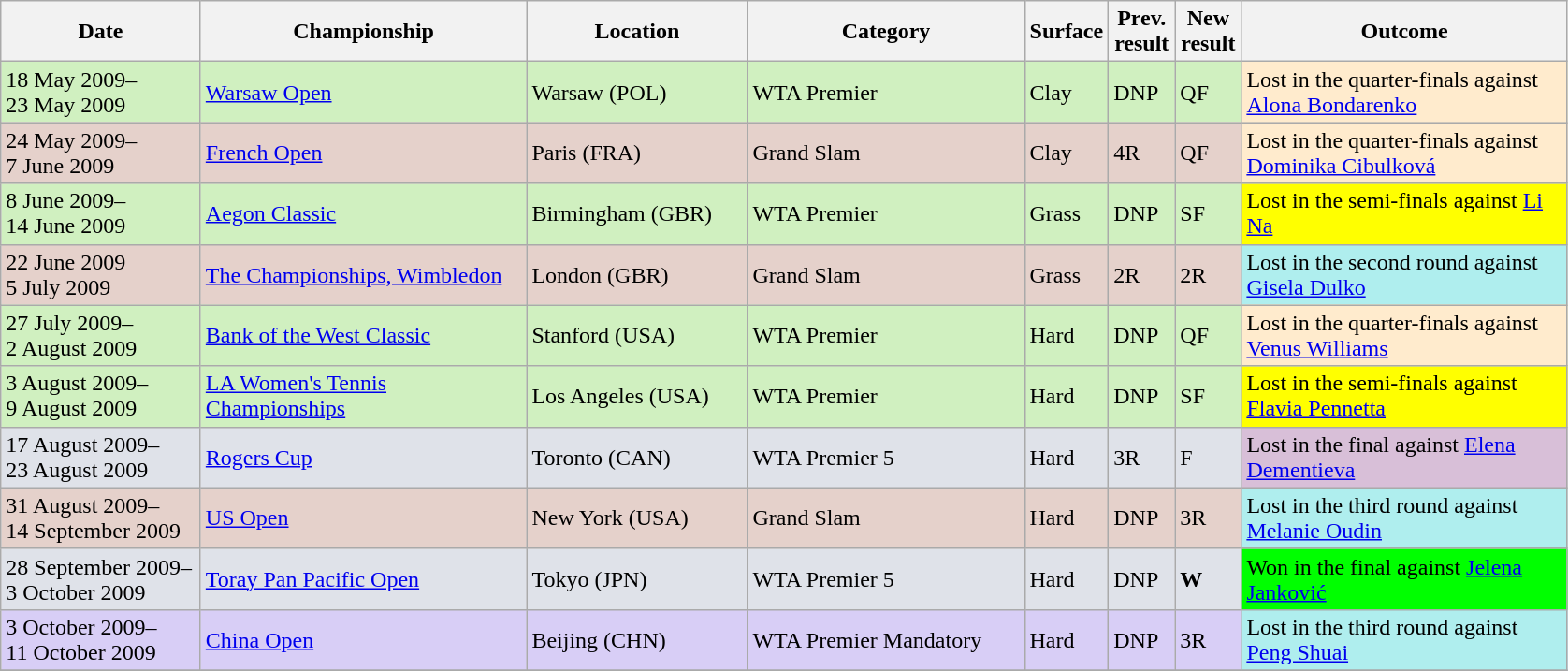<table class="wikitable">
<tr>
<th width=135>Date</th>
<th width=225>Championship</th>
<th width=150>Location</th>
<th width=190>Category</th>
<th width=50>Surface</th>
<th width=40>Prev. result</th>
<th width=40>New result</th>
<th width=225>Outcome</th>
</tr>
<tr style="background:#d0f0c0;">
<td>18 May 2009–<br>23 May 2009</td>
<td><a href='#'>Warsaw Open</a></td>
<td>Warsaw (POL)</td>
<td>WTA Premier</td>
<td>Clay</td>
<td>DNP</td>
<td>QF</td>
<td style="background:#ffebcd;">Lost in the quarter-finals against <a href='#'>Alona Bondarenko</a></td>
</tr>
<tr style="background:#e5d1cb;">
<td>24 May 2009–<br>7 June 2009</td>
<td><a href='#'>French Open</a></td>
<td>Paris (FRA)</td>
<td>Grand Slam</td>
<td>Clay</td>
<td>4R</td>
<td>QF</td>
<td style="background:#ffebcd;">Lost in the quarter-finals against <a href='#'>Dominika Cibulková</a></td>
</tr>
<tr style="background:#d0f0c0;">
<td>8 June 2009–<br>14 June 2009</td>
<td><a href='#'>Aegon Classic</a></td>
<td>Birmingham (GBR)</td>
<td>WTA Premier</td>
<td>Grass</td>
<td>DNP</td>
<td>SF</td>
<td style="background:yellow">Lost in the semi-finals against <a href='#'>Li Na</a></td>
</tr>
<tr style="background:#e5d1cb;">
<td>22 June 2009<br>5 July 2009</td>
<td><a href='#'>The Championships, Wimbledon</a></td>
<td>London (GBR)</td>
<td>Grand Slam</td>
<td>Grass</td>
<td>2R</td>
<td>2R</td>
<td style="background:#afeeee;">Lost in the second round against <a href='#'>Gisela Dulko</a></td>
</tr>
<tr style="background:#d0f0c0;">
<td>27 July 2009–<br>2 August 2009</td>
<td><a href='#'>Bank of the West Classic</a></td>
<td>Stanford (USA)</td>
<td>WTA Premier</td>
<td>Hard</td>
<td>DNP</td>
<td>QF</td>
<td style="background:#ffebcd;">Lost in the quarter-finals against <a href='#'>Venus Williams</a></td>
</tr>
<tr style="background:#d0f0c0;">
<td>3 August 2009–<br>9 August 2009</td>
<td><a href='#'>LA Women's Tennis Championships</a></td>
<td>Los Angeles (USA)</td>
<td>WTA Premier</td>
<td>Hard</td>
<td>DNP</td>
<td>SF</td>
<td style="background:yellow">Lost in the semi-finals against <a href='#'>Flavia Pennetta</a></td>
</tr>
<tr style="background:#dfe2e9;">
<td>17 August 2009–<br>23 August 2009</td>
<td><a href='#'>Rogers Cup</a></td>
<td>Toronto (CAN)</td>
<td>WTA Premier 5</td>
<td>Hard</td>
<td>3R</td>
<td>F</td>
<td style="background:thistle">Lost in the final against <a href='#'>Elena Dementieva</a></td>
</tr>
<tr style="background:#e5d1cb;">
<td>31 August 2009–<br>14 September 2009</td>
<td><a href='#'>US Open</a></td>
<td>New York (USA)</td>
<td>Grand Slam</td>
<td>Hard</td>
<td>DNP</td>
<td>3R</td>
<td style="background:#afeeee;">Lost in the third round against <a href='#'>Melanie Oudin</a></td>
</tr>
<tr style="background:#dfe2e9;">
<td>28 September 2009–<br>3 October 2009</td>
<td><a href='#'>Toray Pan Pacific Open</a></td>
<td>Tokyo (JPN)</td>
<td>WTA Premier 5</td>
<td>Hard</td>
<td>DNP</td>
<td><strong>W</strong></td>
<td style="background:lime">Won in the final against <a href='#'>Jelena Janković</a></td>
</tr>
<tr style="background:#d8cef6;">
<td>3 October 2009–<br>11 October 2009</td>
<td><a href='#'>China Open</a></td>
<td>Beijing (CHN)</td>
<td>WTA Premier Mandatory</td>
<td>Hard</td>
<td>DNP</td>
<td>3R</td>
<td style="background:#afeeee;">Lost in the third round against <a href='#'>Peng Shuai</a></td>
</tr>
<tr>
</tr>
</table>
